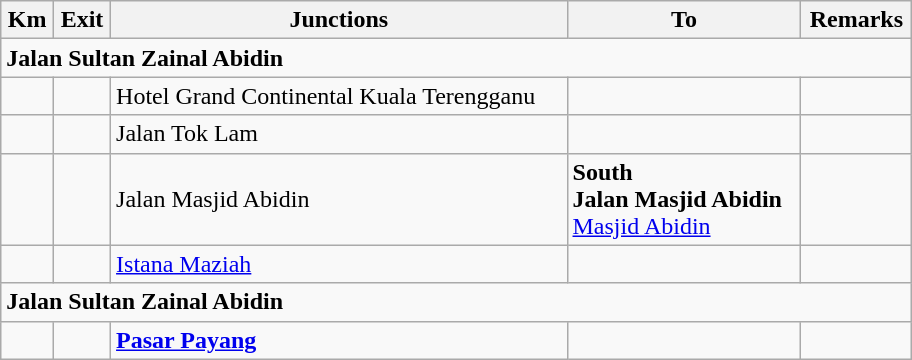<table class="wikitable">
<tr>
<th>Km</th>
<th>Exit</th>
<th>Junctions</th>
<th>To</th>
<th>Remarks</th>
</tr>
<tr>
<td style="width:600px" colspan="6" style="text-align:center; background:blue;"><strong><span> Jalan Sultan Zainal Abidin</span></strong></td>
</tr>
<tr>
<td></td>
<td></td>
<td>Hotel Grand Continental Kuala Terengganu</td>
<td></td>
<td></td>
</tr>
<tr>
<td></td>
<td></td>
<td>Jalan Tok Lam</td>
<td></td>
<td></td>
</tr>
<tr>
<td></td>
<td></td>
<td>Jalan Masjid Abidin</td>
<td><strong>South</strong><br><strong>Jalan Masjid Abidin</strong><br><a href='#'>Masjid Abidin</a> </td>
<td></td>
</tr>
<tr>
<td></td>
<td></td>
<td><a href='#'>Istana Maziah</a></td>
<td></td>
<td></td>
</tr>
<tr>
<td style="width:600px" colspan="6" style="text-align:center; background:blue;"><strong><span> Jalan Sultan Zainal Abidin</span></strong></td>
</tr>
<tr>
<td></td>
<td></td>
<td><strong><a href='#'>Pasar Payang</a></strong></td>
<td></td>
<td></td>
</tr>
</table>
